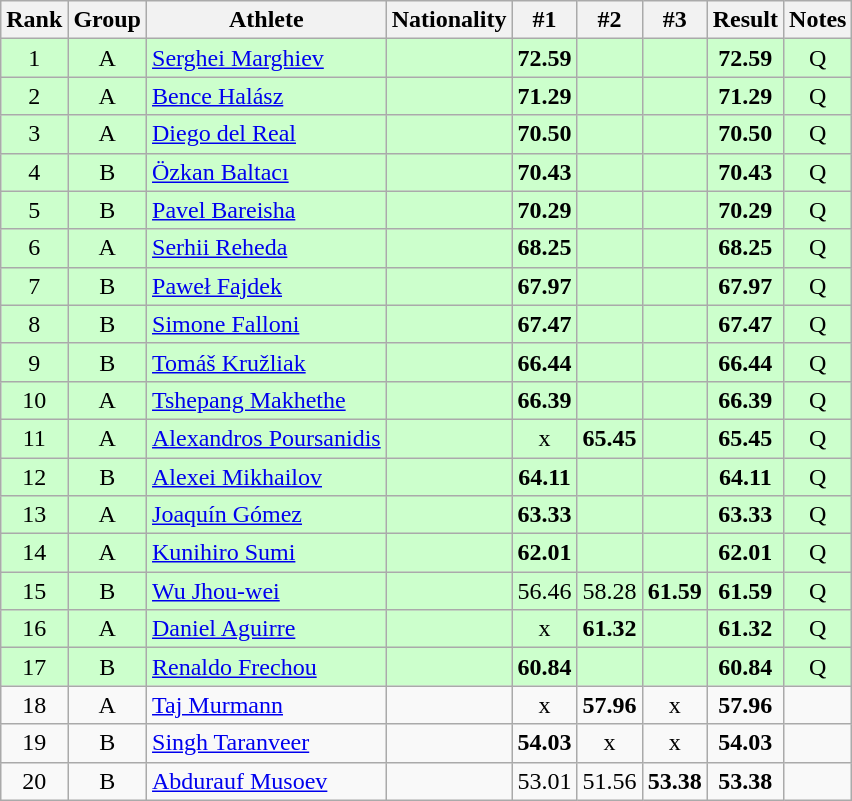<table class="wikitable sortable" style="text-align:center">
<tr>
<th>Rank</th>
<th>Group</th>
<th>Athlete</th>
<th>Nationality</th>
<th>#1</th>
<th>#2</th>
<th>#3</th>
<th>Result</th>
<th>Notes</th>
</tr>
<tr bgcolor=ccffcc>
<td>1</td>
<td>A</td>
<td align="left"><a href='#'>Serghei Marghiev</a></td>
<td align=left></td>
<td><strong>72.59</strong></td>
<td></td>
<td></td>
<td><strong>72.59</strong></td>
<td>Q</td>
</tr>
<tr bgcolor=ccffcc>
<td>2</td>
<td>A</td>
<td align="left"><a href='#'>Bence Halász</a></td>
<td align=left></td>
<td><strong>71.29</strong></td>
<td></td>
<td></td>
<td><strong>71.29</strong></td>
<td>Q</td>
</tr>
<tr bgcolor=ccffcc>
<td>3</td>
<td>A</td>
<td align="left"><a href='#'>Diego del Real</a></td>
<td align=left></td>
<td><strong>70.50</strong></td>
<td></td>
<td></td>
<td><strong>70.50</strong></td>
<td>Q</td>
</tr>
<tr bgcolor=ccffcc>
<td>4</td>
<td>B</td>
<td align="left"><a href='#'>Özkan Baltacı</a></td>
<td align=left></td>
<td><strong>70.43</strong></td>
<td></td>
<td></td>
<td><strong>70.43</strong></td>
<td>Q</td>
</tr>
<tr bgcolor=ccffcc>
<td>5</td>
<td>B</td>
<td align="left"><a href='#'>Pavel Bareisha</a></td>
<td align=left></td>
<td><strong>70.29</strong></td>
<td></td>
<td></td>
<td><strong>70.29</strong></td>
<td>Q</td>
</tr>
<tr bgcolor=ccffcc>
<td>6</td>
<td>A</td>
<td align="left"><a href='#'>Serhii Reheda</a></td>
<td align=left></td>
<td><strong>68.25</strong></td>
<td></td>
<td></td>
<td><strong>68.25</strong></td>
<td>Q</td>
</tr>
<tr bgcolor=ccffcc>
<td>7</td>
<td>B</td>
<td align="left"><a href='#'>Paweł Fajdek</a></td>
<td align=left></td>
<td><strong>67.97</strong></td>
<td></td>
<td></td>
<td><strong>67.97</strong></td>
<td>Q</td>
</tr>
<tr bgcolor=ccffcc>
<td>8</td>
<td>B</td>
<td align="left"><a href='#'>Simone Falloni</a></td>
<td align=left></td>
<td><strong>67.47</strong></td>
<td></td>
<td></td>
<td><strong>67.47</strong></td>
<td>Q</td>
</tr>
<tr bgcolor=ccffcc>
<td>9</td>
<td>B</td>
<td align="left"><a href='#'>Tomáš Kružliak</a></td>
<td align=left></td>
<td><strong>66.44</strong></td>
<td></td>
<td></td>
<td><strong>66.44</strong></td>
<td>Q</td>
</tr>
<tr bgcolor=ccffcc>
<td>10</td>
<td>A</td>
<td align="left"><a href='#'>Tshepang Makhethe</a></td>
<td align=left></td>
<td><strong>66.39</strong></td>
<td></td>
<td></td>
<td><strong>66.39</strong></td>
<td>Q</td>
</tr>
<tr bgcolor=ccffcc>
<td>11</td>
<td>A</td>
<td align="left"><a href='#'>Alexandros Poursanidis</a></td>
<td align=left></td>
<td>x</td>
<td><strong>65.45</strong></td>
<td></td>
<td><strong>65.45</strong></td>
<td>Q</td>
</tr>
<tr bgcolor=ccffcc>
<td>12</td>
<td>B</td>
<td align="left"><a href='#'>Alexei Mikhailov</a></td>
<td align=left></td>
<td><strong>64.11</strong></td>
<td></td>
<td></td>
<td><strong>64.11</strong></td>
<td>Q</td>
</tr>
<tr bgcolor=ccffcc>
<td>13</td>
<td>A</td>
<td align="left"><a href='#'>Joaquín Gómez</a></td>
<td align=left></td>
<td><strong>63.33</strong></td>
<td></td>
<td></td>
<td><strong>63.33</strong></td>
<td>Q</td>
</tr>
<tr bgcolor=ccffcc>
<td>14</td>
<td>A</td>
<td align="left"><a href='#'>Kunihiro Sumi</a></td>
<td align=left></td>
<td><strong>62.01</strong></td>
<td></td>
<td></td>
<td><strong>62.01</strong></td>
<td>Q</td>
</tr>
<tr bgcolor=ccffcc>
<td>15</td>
<td>B</td>
<td align="left"><a href='#'>Wu Jhou-wei</a></td>
<td align=left></td>
<td>56.46</td>
<td>58.28</td>
<td><strong>61.59</strong></td>
<td><strong>61.59</strong></td>
<td>Q</td>
</tr>
<tr bgcolor=ccffcc>
<td>16</td>
<td>A</td>
<td align="left"><a href='#'>Daniel Aguirre</a></td>
<td align=left></td>
<td>x</td>
<td><strong>61.32</strong></td>
<td></td>
<td><strong>61.32</strong></td>
<td>Q</td>
</tr>
<tr bgcolor=ccffcc>
<td>17</td>
<td>B</td>
<td align="left"><a href='#'>Renaldo Frechou</a></td>
<td align=left></td>
<td><strong>60.84</strong></td>
<td></td>
<td></td>
<td><strong>60.84</strong></td>
<td>Q</td>
</tr>
<tr>
<td>18</td>
<td>A</td>
<td align="left"><a href='#'>Taj Murmann</a></td>
<td align=left></td>
<td>x</td>
<td><strong>57.96</strong></td>
<td>x</td>
<td><strong>57.96</strong></td>
<td></td>
</tr>
<tr>
<td>19</td>
<td>B</td>
<td align="left"><a href='#'>Singh Taranveer</a></td>
<td align=left></td>
<td><strong>54.03</strong></td>
<td>x</td>
<td>x</td>
<td><strong>54.03</strong></td>
<td></td>
</tr>
<tr>
<td>20</td>
<td>B</td>
<td align="left"><a href='#'>Abdurauf Musoev</a></td>
<td align=left></td>
<td>53.01</td>
<td>51.56</td>
<td><strong>53.38</strong></td>
<td><strong>53.38</strong></td>
<td></td>
</tr>
</table>
